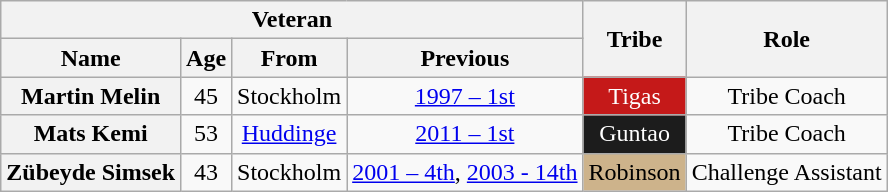<table class="wikitable sortable" style="text-align:center">
<tr>
<th colspan="4">Veteran</th>
<th rowspan="2">Tribe</th>
<th rowspan="2">Role</th>
</tr>
<tr>
<th>Name</th>
<th>Age</th>
<th>From</th>
<th>Previous</th>
</tr>
<tr>
<th scope="row">Martin Melin</th>
<td>45</td>
<td>Stockholm</td>
<td><a href='#'>1997 – 1st</a></td>
<td style="background: #C51919; color: white;">Tigas</td>
<td>Tribe Coach</td>
</tr>
<tr>
<th scope="row">Mats Kemi</th>
<td>53</td>
<td><a href='#'>Huddinge</a></td>
<td><a href='#'>2011 – 1st</a></td>
<td style="background: #1C1C1C; color: white;">Guntao</td>
<td>Tribe Coach</td>
</tr>
<tr>
<th scope="row">Zübeyde Simsek</th>
<td>43</td>
<td>Stockholm</td>
<td><a href='#'>2001 – 4th</a>, <a href='#'>2003 - 14th</a></td>
<td style="background: #cdb38b">Robinson</td>
<td>Challenge Assistant</td>
</tr>
</table>
